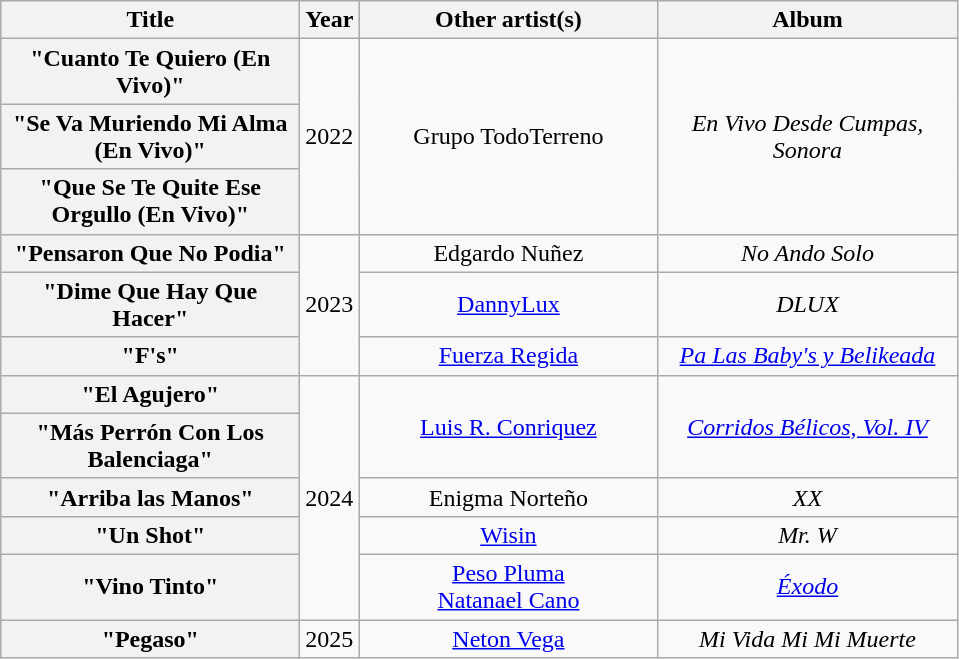<table class="wikitable plainrowheaders" style="text-align:center;">
<tr>
<th scope="col" style="width:12em;">Title</th>
<th scope="col">Year</th>
<th scope="col" style="width:12em;">Other artist(s)</th>
<th scope="col" style="width:12em;">Album</th>
</tr>
<tr>
<th scope="row">"Cuanto Te Quiero (En Vivo)"</th>
<td rowspan="3">2022</td>
<td rowspan="3">Grupo TodoTerreno</td>
<td rowspan="3"><em>En Vivo Desde Cumpas, Sonora</em></td>
</tr>
<tr>
<th scope="row">"Se Va Muriendo Mi Alma (En Vivo)"</th>
</tr>
<tr>
<th scope="row">"Que Se Te Quite Ese Orgullo (En Vivo)"</th>
</tr>
<tr>
<th scope="row">"Pensaron Que No Podia"</th>
<td rowspan="3">2023</td>
<td>Edgardo Nuñez</td>
<td><em>No Ando Solo</em></td>
</tr>
<tr>
<th scope="row">"Dime Que Hay Que Hacer"</th>
<td><a href='#'>DannyLux</a></td>
<td><em>DLUX</em></td>
</tr>
<tr>
<th scope="row">"F's"</th>
<td><a href='#'>Fuerza Regida</a></td>
<td><em><a href='#'>Pa Las Baby's y Belikeada</a></em></td>
</tr>
<tr>
<th scope="row">"El Agujero"</th>
<td rowspan="5">2024</td>
<td rowspan="2"><a href='#'>Luis R. Conriquez</a></td>
<td rowspan="2"><em><a href='#'>Corridos Bélicos, Vol. IV</a></em></td>
</tr>
<tr>
<th scope="row">"Más Perrón Con Los Balenciaga"</th>
</tr>
<tr>
<th scope="row">"Arriba las Manos"</th>
<td>Enigma Norteño</td>
<td><em>XX</em></td>
</tr>
<tr>
<th scope="row">"Un Shot"</th>
<td><a href='#'>Wisin</a></td>
<td><em>Mr. W</em></td>
</tr>
<tr>
<th scope="row">"Vino Tinto"</th>
<td><a href='#'>Peso Pluma</a><br> <a href='#'>Natanael Cano</a></td>
<td><em><a href='#'>Éxodo</a></em></td>
</tr>
<tr>
<th scope="row">"Pegaso"</th>
<td>2025</td>
<td><a href='#'>Neton Vega</a></td>
<td><em>Mi Vida Mi Mi Muerte</em></td>
</tr>
</table>
